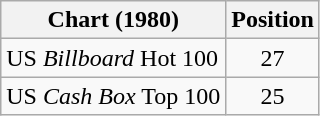<table class="wikitable sortable">
<tr>
<th align="left">Chart (1980)</th>
<th style="text-align:center;">Position</th>
</tr>
<tr>
<td>US <em>Billboard</em> Hot 100</td>
<td style="text-align:center;">27</td>
</tr>
<tr>
<td>US <em>Cash Box</em> Top 100</td>
<td style="text-align:center;">25</td>
</tr>
</table>
